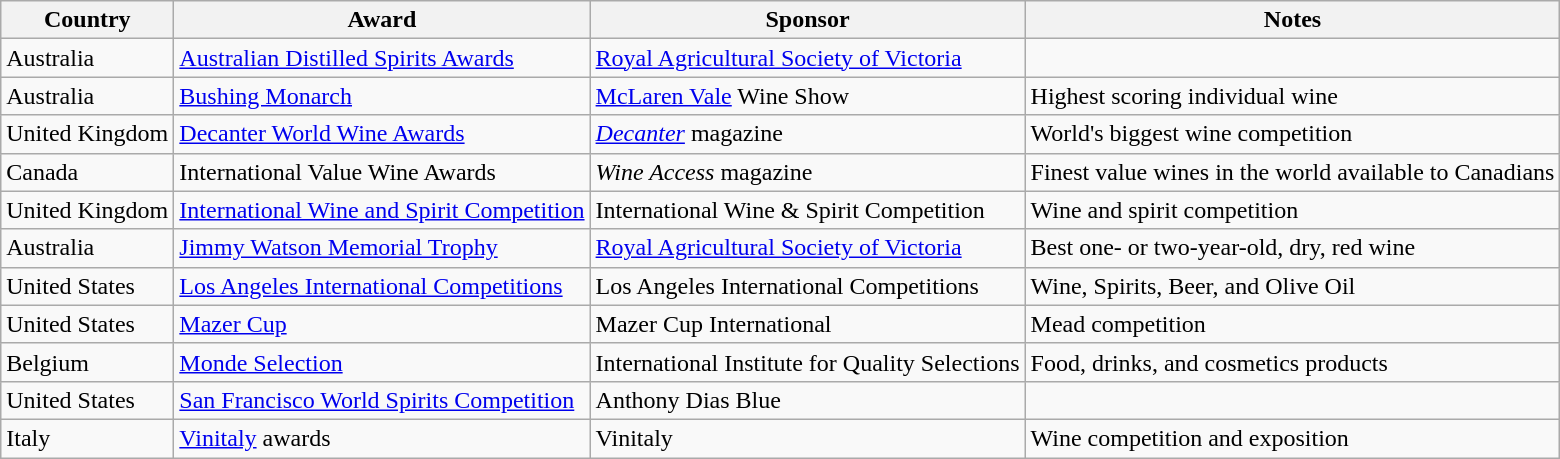<table class="wikitable sortable">
<tr>
<th>Country</th>
<th>Award</th>
<th>Sponsor</th>
<th>Notes</th>
</tr>
<tr>
<td>Australia</td>
<td><a href='#'>Australian Distilled Spirits Awards</a></td>
<td><a href='#'>Royal Agricultural Society of Victoria</a></td>
<td></td>
</tr>
<tr>
<td>Australia</td>
<td><a href='#'>Bushing Monarch</a></td>
<td><a href='#'>McLaren Vale</a> Wine Show</td>
<td>Highest scoring individual wine</td>
</tr>
<tr>
<td>United Kingdom</td>
<td><a href='#'>Decanter World Wine Awards</a></td>
<td><em><a href='#'>Decanter</a></em> magazine</td>
<td>World's biggest wine competition</td>
</tr>
<tr>
<td>Canada</td>
<td>International Value Wine Awards</td>
<td><em>Wine Access</em> magazine</td>
<td>Finest value wines in the world available to Canadians</td>
</tr>
<tr>
<td>United Kingdom</td>
<td><a href='#'>International Wine and Spirit Competition</a></td>
<td>International Wine & Spirit Competition</td>
<td>Wine and spirit competition</td>
</tr>
<tr>
<td>Australia</td>
<td><a href='#'>Jimmy Watson Memorial Trophy</a></td>
<td><a href='#'>Royal Agricultural Society of Victoria</a></td>
<td>Best one- or two-year-old, dry, red wine</td>
</tr>
<tr>
<td>United States</td>
<td><a href='#'>Los Angeles International Competitions</a></td>
<td>Los Angeles International Competitions</td>
<td>Wine, Spirits, Beer, and Olive Oil</td>
</tr>
<tr>
<td>United States</td>
<td><a href='#'>Mazer Cup</a></td>
<td>Mazer Cup International</td>
<td>Mead competition</td>
</tr>
<tr>
<td>Belgium</td>
<td><a href='#'>Monde Selection</a></td>
<td>International Institute for Quality Selections</td>
<td>Food, drinks, and cosmetics products</td>
</tr>
<tr>
<td>United States</td>
<td><a href='#'>San Francisco World Spirits Competition</a></td>
<td>Anthony Dias Blue</td>
<td></td>
</tr>
<tr>
<td>Italy</td>
<td><a href='#'>Vinitaly</a> awards</td>
<td>Vinitaly</td>
<td>Wine competition and exposition</td>
</tr>
</table>
